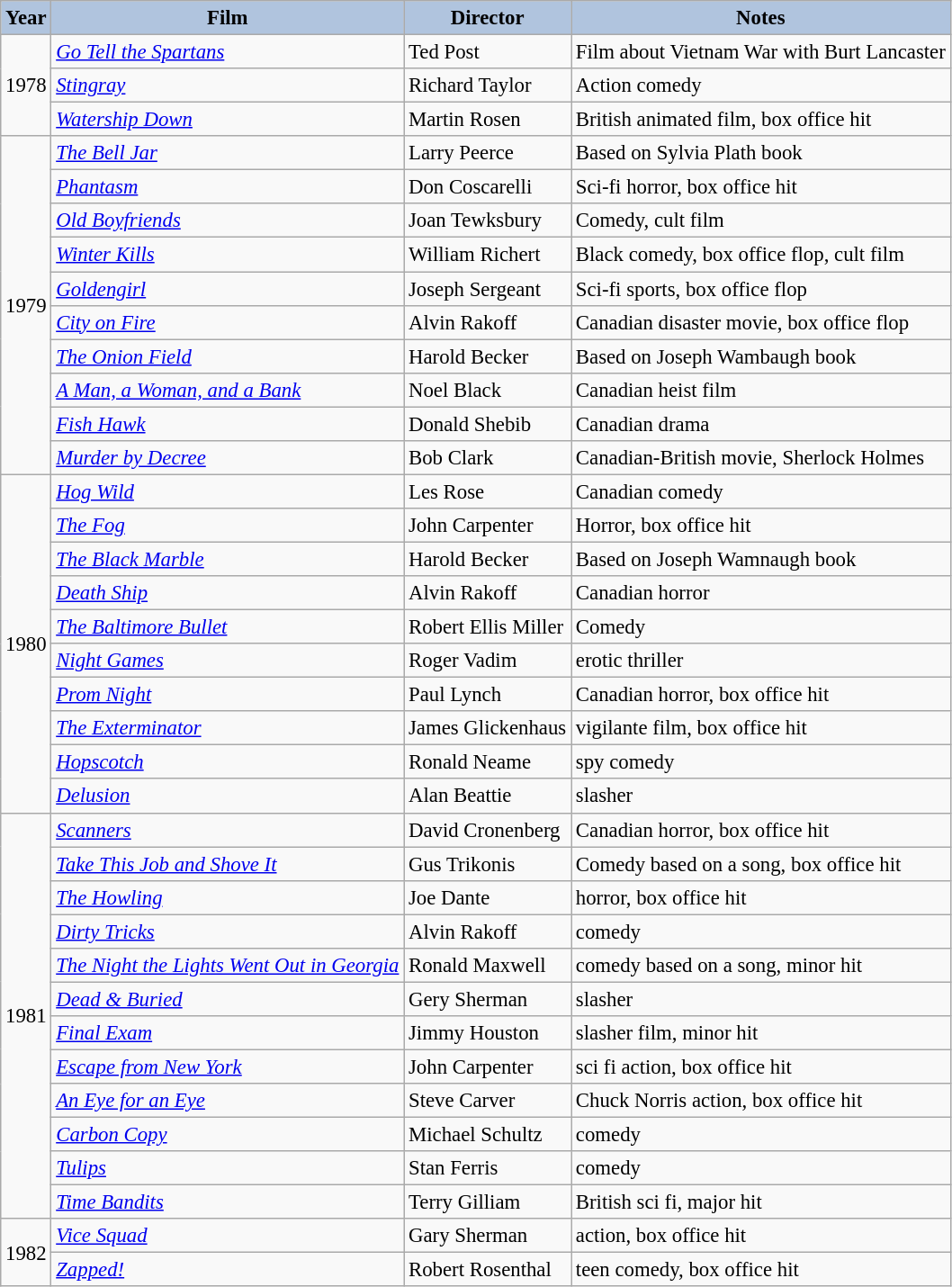<table class="wikitable" style="font-size:95%;">
<tr>
<th style="background:#B0C4DE;">Year</th>
<th style="background:#B0C4DE;">Film</th>
<th style="background:#B0C4DE;">Director</th>
<th style="background:#B0C4DE;">Notes</th>
</tr>
<tr>
<td rowspan=3>1978</td>
<td><em><a href='#'>Go Tell the Spartans</a></em></td>
<td>Ted Post</td>
<td>Film about Vietnam War with Burt Lancaster</td>
</tr>
<tr>
<td><em><a href='#'>Stingray</a></em></td>
<td>Richard Taylor</td>
<td>Action comedy</td>
</tr>
<tr>
<td><em><a href='#'>Watership Down</a></em></td>
<td>Martin Rosen</td>
<td>British animated film, box office hit</td>
</tr>
<tr>
<td rowspan=10>1979</td>
<td><em><a href='#'>The Bell Jar</a></em></td>
<td>Larry Peerce</td>
<td>Based on Sylvia Plath book</td>
</tr>
<tr>
<td><em><a href='#'>Phantasm</a></em></td>
<td>Don Coscarelli</td>
<td>Sci-fi horror, box office hit</td>
</tr>
<tr>
<td><em><a href='#'>Old Boyfriends</a></em></td>
<td>Joan Tewksbury</td>
<td>Comedy, cult film</td>
</tr>
<tr>
<td><em><a href='#'>Winter Kills</a></em></td>
<td>William Richert</td>
<td>Black comedy, box office flop, cult film</td>
</tr>
<tr>
<td><em><a href='#'>Goldengirl</a></em></td>
<td>Joseph Sergeant</td>
<td>Sci-fi sports, box office flop</td>
</tr>
<tr>
<td><em><a href='#'>City on Fire</a></em></td>
<td>Alvin Rakoff</td>
<td>Canadian disaster movie, box office flop</td>
</tr>
<tr>
<td><em><a href='#'>The Onion Field</a></em></td>
<td>Harold Becker</td>
<td>Based on Joseph Wambaugh book</td>
</tr>
<tr>
<td><em><a href='#'>A Man, a Woman, and a Bank</a></em></td>
<td>Noel Black</td>
<td>Canadian heist film</td>
</tr>
<tr>
<td><em><a href='#'>Fish Hawk</a></em></td>
<td>Donald Shebib</td>
<td>Canadian drama</td>
</tr>
<tr>
<td><em><a href='#'>Murder by Decree</a></em></td>
<td>Bob Clark</td>
<td>Canadian-British movie, Sherlock Holmes</td>
</tr>
<tr>
<td rowspan=10>1980</td>
<td><em><a href='#'>Hog Wild</a></em></td>
<td>Les Rose</td>
<td>Canadian comedy</td>
</tr>
<tr>
<td><em><a href='#'>The Fog</a></em></td>
<td>John Carpenter</td>
<td>Horror, box office hit</td>
</tr>
<tr>
<td><em><a href='#'>The Black Marble</a></em></td>
<td>Harold Becker</td>
<td>Based on Joseph Wamnaugh book</td>
</tr>
<tr>
<td><em><a href='#'>Death Ship</a></em></td>
<td>Alvin Rakoff</td>
<td>Canadian horror</td>
</tr>
<tr>
<td><em><a href='#'>The Baltimore Bullet</a></em></td>
<td>Robert Ellis Miller</td>
<td>Comedy</td>
</tr>
<tr>
<td><em><a href='#'>Night Games</a></em></td>
<td>Roger Vadim</td>
<td>erotic thriller</td>
</tr>
<tr>
<td><em><a href='#'>Prom Night</a></em></td>
<td>Paul Lynch</td>
<td>Canadian horror, box office hit</td>
</tr>
<tr>
<td><em><a href='#'>The Exterminator</a></em></td>
<td>James Glickenhaus</td>
<td>vigilante film, box office hit</td>
</tr>
<tr>
<td><em><a href='#'>Hopscotch</a></em></td>
<td>Ronald Neame</td>
<td>spy comedy</td>
</tr>
<tr>
<td><em><a href='#'>Delusion</a></em></td>
<td>Alan Beattie</td>
<td>slasher</td>
</tr>
<tr>
<td rowspan=12>1981</td>
<td><em><a href='#'>Scanners</a></em></td>
<td>David Cronenberg</td>
<td>Canadian horror, box office hit</td>
</tr>
<tr>
<td><em><a href='#'>Take This Job and Shove It</a></em></td>
<td>Gus Trikonis</td>
<td>Comedy based on a song, box office hit</td>
</tr>
<tr>
<td><em><a href='#'>The Howling</a></em></td>
<td>Joe Dante</td>
<td>horror, box office hit</td>
</tr>
<tr>
<td><em><a href='#'>Dirty Tricks</a></em></td>
<td>Alvin Rakoff</td>
<td>comedy</td>
</tr>
<tr>
<td><em><a href='#'>The Night the Lights Went Out in Georgia</a></em></td>
<td>Ronald Maxwell</td>
<td>comedy based on a song, minor hit</td>
</tr>
<tr>
<td><em><a href='#'>Dead & Buried</a></em></td>
<td>Gery Sherman</td>
<td>slasher</td>
</tr>
<tr>
<td><em><a href='#'>Final Exam</a></em></td>
<td>Jimmy Houston</td>
<td>slasher film, minor hit</td>
</tr>
<tr>
<td><em><a href='#'>Escape from New York</a></em></td>
<td>John Carpenter</td>
<td>sci fi action, box office hit</td>
</tr>
<tr>
<td><em><a href='#'>An Eye for an Eye</a></em></td>
<td>Steve Carver</td>
<td>Chuck Norris action, box office hit</td>
</tr>
<tr>
<td><em><a href='#'>Carbon Copy</a></em></td>
<td>Michael Schultz</td>
<td>comedy</td>
</tr>
<tr>
<td><em><a href='#'>Tulips</a></em></td>
<td>Stan Ferris</td>
<td>comedy</td>
</tr>
<tr>
<td><em><a href='#'>Time Bandits</a></em></td>
<td>Terry Gilliam</td>
<td>British sci fi, major hit</td>
</tr>
<tr>
<td rowspan=2>1982</td>
<td><em><a href='#'>Vice Squad</a></em></td>
<td>Gary Sherman</td>
<td>action, box office hit</td>
</tr>
<tr>
<td><em><a href='#'>Zapped!</a></em></td>
<td>Robert Rosenthal</td>
<td>teen comedy, box office hit</td>
</tr>
</table>
